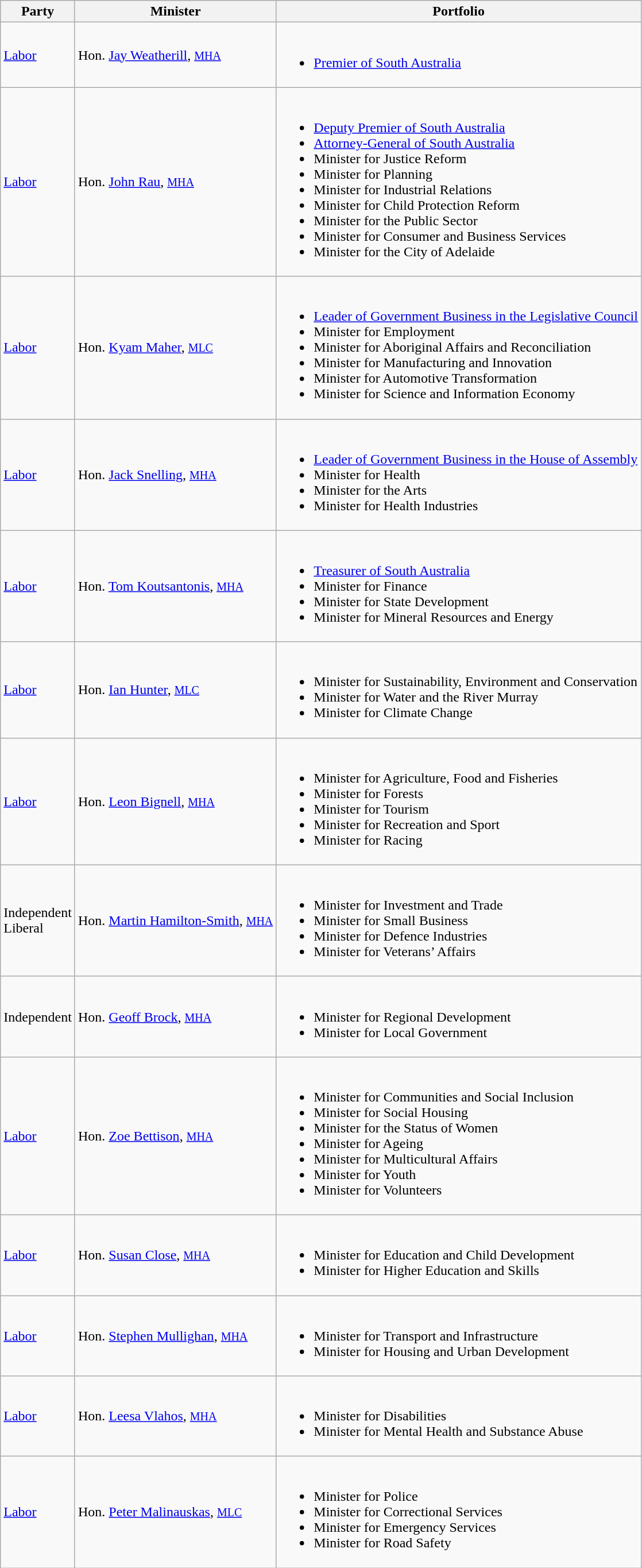<table class="wikitable sortable">
<tr>
<th>Party</th>
<th>Minister</th>
<th>Portfolio</th>
</tr>
<tr>
<td><a href='#'>Labor</a></td>
<td>Hon. <a href='#'>Jay Weatherill</a>, <small><a href='#'>MHA</a></small></td>
<td><br><ul><li><a href='#'>Premier of South Australia</a></li></ul></td>
</tr>
<tr>
<td><a href='#'>Labor</a></td>
<td>Hon. <a href='#'>John Rau</a>, <small><a href='#'>MHA</a></small></td>
<td><br><ul><li><a href='#'>Deputy Premier of South Australia</a></li><li><a href='#'>Attorney-General of South Australia</a></li><li>Minister for Justice Reform</li><li>Minister for Planning</li><li>Minister for Industrial Relations</li><li>Minister for Child Protection Reform</li><li>Minister for the Public Sector</li><li>Minister for Consumer and Business Services</li><li>Minister for the City of Adelaide</li></ul></td>
</tr>
<tr>
<td><a href='#'>Labor</a></td>
<td>Hon. <a href='#'>Kyam Maher</a>, <small><a href='#'>MLC</a></small></td>
<td><br><ul><li><a href='#'>Leader of Government Business in the Legislative Council</a></li><li>Minister for Employment</li><li>Minister for Aboriginal Affairs and Reconciliation</li><li>Minister for Manufacturing and Innovation</li><li>Minister for Automotive Transformation</li><li>Minister for Science and Information Economy</li></ul></td>
</tr>
<tr>
<td><a href='#'>Labor</a></td>
<td>Hon. <a href='#'>Jack Snelling</a>, <small><a href='#'>MHA</a></small></td>
<td><br><ul><li><a href='#'>Leader of Government Business in the House of Assembly</a></li><li>Minister for Health</li><li>Minister for the Arts</li><li>Minister for Health Industries</li></ul></td>
</tr>
<tr>
<td><a href='#'>Labor</a></td>
<td>Hon. <a href='#'>Tom Koutsantonis</a>, <small><a href='#'>MHA</a></small></td>
<td><br><ul><li><a href='#'>Treasurer of South Australia</a></li><li>Minister for Finance</li><li>Minister for State Development</li><li>Minister for Mineral Resources and Energy</li></ul></td>
</tr>
<tr>
<td><a href='#'>Labor</a></td>
<td>Hon. <a href='#'>Ian Hunter</a>, <small><a href='#'>MLC</a></small></td>
<td><br><ul><li>Minister for Sustainability, Environment and Conservation</li><li>Minister for Water and the River Murray</li><li>Minister for Climate Change</li></ul></td>
</tr>
<tr>
<td><a href='#'>Labor</a></td>
<td>Hon. <a href='#'>Leon Bignell</a>, <small><a href='#'>MHA</a></small></td>
<td><br><ul><li>Minister for Agriculture, Food and Fisheries</li><li>Minister for Forests</li><li>Minister for Tourism</li><li>Minister for Recreation and Sport</li><li>Minister for Racing</li></ul></td>
</tr>
<tr>
<td>Independent<br>Liberal</td>
<td>Hon. <a href='#'>Martin Hamilton-Smith</a>, <small><a href='#'>MHA</a></small></td>
<td><br><ul><li>Minister for Investment and Trade</li><li>Minister for Small Business</li><li>Minister for Defence Industries</li><li>Minister for Veterans’ Affairs</li></ul></td>
</tr>
<tr>
<td>Independent</td>
<td>Hon. <a href='#'>Geoff Brock</a>, <small><a href='#'>MHA</a></small></td>
<td><br><ul><li>Minister for Regional Development</li><li>Minister for Local Government</li></ul></td>
</tr>
<tr>
<td><a href='#'>Labor</a></td>
<td>Hon. <a href='#'>Zoe Bettison</a>, <small><a href='#'>MHA</a></small></td>
<td><br><ul><li>Minister for Communities and Social Inclusion</li><li>Minister for Social Housing</li><li>Minister for the Status of Women</li><li>Minister for Ageing</li><li>Minister for Multicultural Affairs</li><li>Minister for Youth</li><li>Minister for Volunteers</li></ul></td>
</tr>
<tr>
<td><a href='#'>Labor</a></td>
<td>Hon. <a href='#'>Susan Close</a>, <small><a href='#'>MHA</a></small></td>
<td><br><ul><li>Minister for Education and Child Development</li><li>Minister for Higher Education and Skills</li></ul></td>
</tr>
<tr>
<td><a href='#'>Labor</a></td>
<td>Hon. <a href='#'>Stephen Mullighan</a>, <small><a href='#'>MHA</a></small></td>
<td><br><ul><li>Minister for Transport and Infrastructure</li><li>Minister for Housing and Urban Development</li></ul></td>
</tr>
<tr>
<td><a href='#'>Labor</a></td>
<td>Hon. <a href='#'>Leesa Vlahos</a>, <small><a href='#'>MHA</a></small></td>
<td><br><ul><li>Minister for Disabilities</li><li>Minister for Mental Health and Substance Abuse</li></ul></td>
</tr>
<tr>
<td><a href='#'>Labor</a></td>
<td>Hon. <a href='#'>Peter Malinauskas</a>, <small><a href='#'>MLC</a></small></td>
<td><br><ul><li>Minister for Police</li><li>Minister for Correctional Services</li><li>Minister for Emergency Services</li><li>Minister for Road Safety</li></ul></td>
</tr>
</table>
